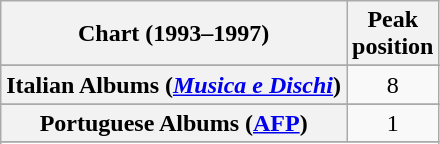<table class="wikitable sortable plainrowheaders" style="text-align:center">
<tr>
<th scope="col">Chart (1993–1997)</th>
<th scope="col">Peak<br>position</th>
</tr>
<tr>
</tr>
<tr>
</tr>
<tr>
</tr>
<tr>
<th scope="row">Italian Albums (<em><a href='#'>Musica e Dischi</a></em>)</th>
<td>8</td>
</tr>
<tr>
</tr>
<tr>
<th scope="row">Portuguese Albums (<a href='#'>AFP</a>)</th>
<td style="text-align:center;">1</td>
</tr>
<tr>
</tr>
<tr>
</tr>
<tr>
</tr>
<tr>
</tr>
</table>
